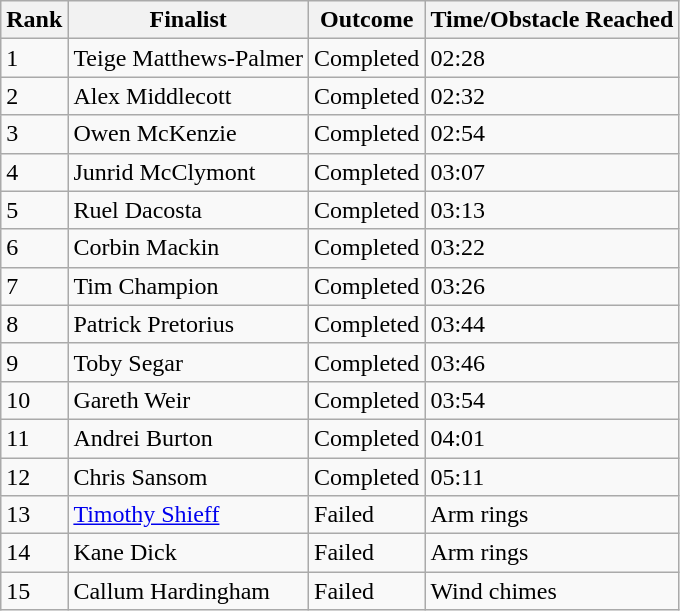<table class="wikitable">
<tr>
<th>Rank</th>
<th>Finalist</th>
<th>Outcome</th>
<th>Time/Obstacle Reached</th>
</tr>
<tr>
<td>1</td>
<td>Teige Matthews-Palmer</td>
<td>Completed</td>
<td>02:28</td>
</tr>
<tr>
<td>2</td>
<td>Alex Middlecott</td>
<td>Completed</td>
<td>02:32</td>
</tr>
<tr>
<td>3</td>
<td>Owen McKenzie</td>
<td>Completed</td>
<td>02:54</td>
</tr>
<tr>
<td>4</td>
<td>Junrid McClymont</td>
<td>Completed</td>
<td>03:07</td>
</tr>
<tr>
<td>5</td>
<td>Ruel Dacosta</td>
<td>Completed</td>
<td>03:13</td>
</tr>
<tr>
<td>6</td>
<td>Corbin Mackin</td>
<td>Completed</td>
<td>03:22</td>
</tr>
<tr>
<td>7</td>
<td>Tim Champion</td>
<td>Completed</td>
<td>03:26</td>
</tr>
<tr>
<td>8</td>
<td>Patrick Pretorius</td>
<td>Completed</td>
<td>03:44</td>
</tr>
<tr>
<td>9</td>
<td>Toby Segar</td>
<td>Completed</td>
<td>03:46</td>
</tr>
<tr>
<td>10</td>
<td>Gareth Weir</td>
<td>Completed</td>
<td>03:54</td>
</tr>
<tr>
<td>11</td>
<td>Andrei Burton</td>
<td>Completed</td>
<td>04:01</td>
</tr>
<tr>
<td>12</td>
<td>Chris Sansom</td>
<td>Completed</td>
<td>05:11</td>
</tr>
<tr>
<td>13</td>
<td><a href='#'>Timothy Shieff</a></td>
<td>Failed</td>
<td>Arm rings</td>
</tr>
<tr>
<td>14</td>
<td>Kane Dick</td>
<td>Failed</td>
<td>Arm rings</td>
</tr>
<tr>
<td>15</td>
<td>Callum Hardingham</td>
<td>Failed</td>
<td>Wind chimes</td>
</tr>
</table>
